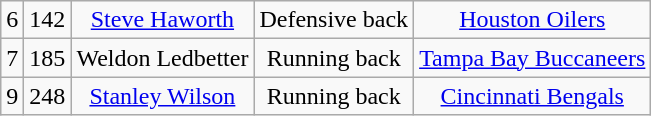<table class="wikitable" style="text-align:center">
<tr>
<td>6</td>
<td>142</td>
<td><a href='#'>Steve Haworth</a></td>
<td>Defensive back</td>
<td><a href='#'>Houston Oilers</a></td>
</tr>
<tr>
<td>7</td>
<td>185</td>
<td>Weldon Ledbetter</td>
<td>Running back</td>
<td><a href='#'>Tampa Bay Buccaneers</a></td>
</tr>
<tr>
<td>9</td>
<td>248</td>
<td><a href='#'>Stanley Wilson</a></td>
<td>Running back</td>
<td><a href='#'>Cincinnati Bengals</a></td>
</tr>
</table>
